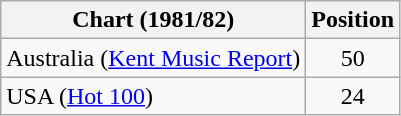<table class="wikitable">
<tr>
<th>Chart (1981/82)</th>
<th>Position</th>
</tr>
<tr>
<td>Australia (<a href='#'>Kent Music Report</a>)</td>
<td style="text-align:center;">50</td>
</tr>
<tr>
<td>USA (<a href='#'>Hot 100</a>)</td>
<td style="text-align:center;">24</td>
</tr>
</table>
